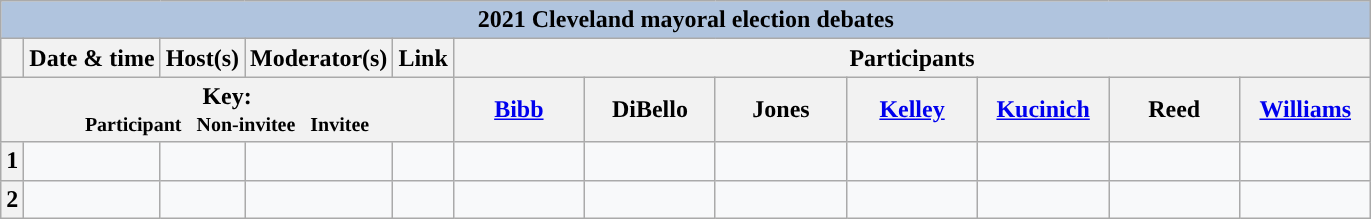<table class="wikitable">
<tr>
<th style="background:#B0C4DE" colspan="16">2021 Cleveland mayoral election debates</th>
</tr>
<tr>
<th style="white-space:nowrap;"> </th>
<th>Date & time</th>
<th>Host(s)</th>
<th>Moderator(s)</th>
<th>Link</th>
<th scope="col" colspan="9">Participants</th>
</tr>
<tr>
<th colspan="5" rowspan="1">Key:<small><br> Participant    Non-invitee    Invitee</small></th>
<th scope="col" style="width:5em;"><a href='#'>Bibb</a></th>
<th scope="col" style="width:5em;">DiBello</th>
<th scope="col" style="width:5em;">Jones</th>
<th scope="col" style="width:5em;"><a href='#'>Kelley</a></th>
<th scope="col" style="width:5em;"><a href='#'>Kucinich</a></th>
<th scope="col" style="width:5em;">Reed</th>
<th scope="col" style="width:5em;"><a href='#'>Williams</a></th>
</tr>
<tr bgcolor="#f8f9fa">
<th>1</th>
<td></td>
<td></td>
<td></td>
<td></td>
<td></td>
<td></td>
<td></td>
<td></td>
<td></td>
<td></td>
<td></td>
</tr>
<tr bgcolor="#f8f9fa">
<th>2</th>
<td></td>
<td></td>
<td></td>
<td></td>
<td></td>
<td></td>
<td></td>
<td></td>
<td></td>
<td></td>
<td></td>
</tr>
</table>
